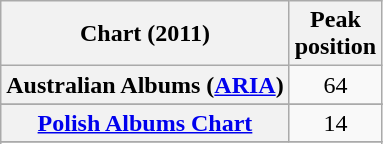<table class="wikitable sortable plainrowheaders" style="text-align:center">
<tr>
<th scope="col">Chart (2011)</th>
<th scope="col">Peak<br>position</th>
</tr>
<tr>
<th scope="row">Australian Albums (<a href='#'>ARIA</a>)</th>
<td>64</td>
</tr>
<tr>
</tr>
<tr>
</tr>
<tr>
</tr>
<tr>
</tr>
<tr>
</tr>
<tr>
</tr>
<tr>
</tr>
<tr>
</tr>
<tr>
</tr>
<tr>
</tr>
<tr>
</tr>
<tr>
</tr>
<tr>
<th scope="row"><a href='#'>Polish Albums Chart</a></th>
<td>14</td>
</tr>
<tr>
</tr>
<tr>
</tr>
<tr>
</tr>
<tr>
</tr>
<tr>
</tr>
<tr>
</tr>
<tr>
</tr>
<tr>
</tr>
<tr>
</tr>
</table>
